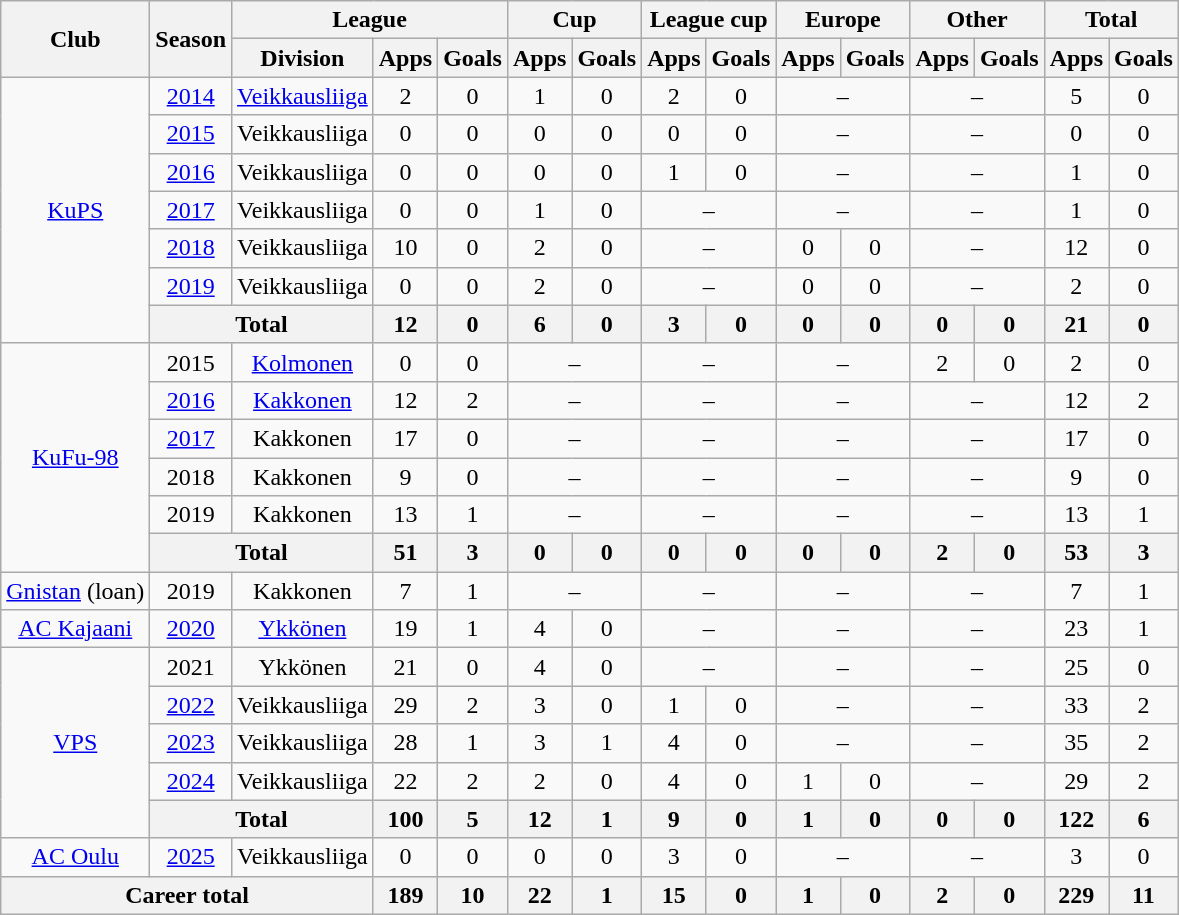<table class="wikitable" style="text-align:center">
<tr>
<th rowspan="2">Club</th>
<th rowspan="2">Season</th>
<th colspan="3">League</th>
<th colspan="2">Cup</th>
<th colspan="2">League cup</th>
<th colspan="2">Europe</th>
<th colspan="2">Other</th>
<th colspan="2">Total</th>
</tr>
<tr>
<th>Division</th>
<th>Apps</th>
<th>Goals</th>
<th>Apps</th>
<th>Goals</th>
<th>Apps</th>
<th>Goals</th>
<th>Apps</th>
<th>Goals</th>
<th>Apps</th>
<th>Goals</th>
<th>Apps</th>
<th>Goals</th>
</tr>
<tr>
<td rowspan=7><a href='#'>KuPS</a></td>
<td><a href='#'>2014</a></td>
<td><a href='#'>Veikkausliiga</a></td>
<td>2</td>
<td>0</td>
<td>1</td>
<td>0</td>
<td>2</td>
<td>0</td>
<td colspan=2>–</td>
<td colspan=2>–</td>
<td>5</td>
<td>0</td>
</tr>
<tr>
<td><a href='#'>2015</a></td>
<td>Veikkausliiga</td>
<td>0</td>
<td>0</td>
<td>0</td>
<td>0</td>
<td>0</td>
<td>0</td>
<td colspan=2>–</td>
<td colspan=2>–</td>
<td>0</td>
<td>0</td>
</tr>
<tr>
<td><a href='#'>2016</a></td>
<td>Veikkausliiga</td>
<td>0</td>
<td>0</td>
<td>0</td>
<td>0</td>
<td>1</td>
<td>0</td>
<td colspan=2>–</td>
<td colspan=2>–</td>
<td>1</td>
<td>0</td>
</tr>
<tr>
<td><a href='#'>2017</a></td>
<td>Veikkausliiga</td>
<td>0</td>
<td>0</td>
<td>1</td>
<td>0</td>
<td colspan=2>–</td>
<td colspan=2>–</td>
<td colspan=2>–</td>
<td>1</td>
<td>0</td>
</tr>
<tr>
<td><a href='#'>2018</a></td>
<td>Veikkausliiga</td>
<td>10</td>
<td>0</td>
<td>2</td>
<td>0</td>
<td colspan=2>–</td>
<td>0</td>
<td>0</td>
<td colspan=2>–</td>
<td>12</td>
<td>0</td>
</tr>
<tr>
<td><a href='#'>2019</a></td>
<td>Veikkausliiga</td>
<td>0</td>
<td>0</td>
<td>2</td>
<td>0</td>
<td colspan=2>–</td>
<td>0</td>
<td>0</td>
<td colspan=2>–</td>
<td>2</td>
<td>0</td>
</tr>
<tr>
<th colspan=2>Total</th>
<th>12</th>
<th>0</th>
<th>6</th>
<th>0</th>
<th>3</th>
<th>0</th>
<th>0</th>
<th>0</th>
<th>0</th>
<th>0</th>
<th>21</th>
<th>0</th>
</tr>
<tr>
<td rowspan=6><a href='#'>KuFu-98</a></td>
<td>2015</td>
<td><a href='#'>Kolmonen</a></td>
<td>0</td>
<td>0</td>
<td colspan=2>–</td>
<td colspan=2>–</td>
<td colspan=2>–</td>
<td>2</td>
<td>0</td>
<td>2</td>
<td>0</td>
</tr>
<tr>
<td><a href='#'>2016</a></td>
<td><a href='#'>Kakkonen</a></td>
<td>12</td>
<td>2</td>
<td colspan=2>–</td>
<td colspan=2>–</td>
<td colspan=2>–</td>
<td colspan=2>–</td>
<td>12</td>
<td>2</td>
</tr>
<tr>
<td><a href='#'>2017</a></td>
<td>Kakkonen</td>
<td>17</td>
<td>0</td>
<td colspan=2>–</td>
<td colspan=2>–</td>
<td colspan=2>–</td>
<td colspan=2>–</td>
<td>17</td>
<td>0</td>
</tr>
<tr>
<td>2018</td>
<td>Kakkonen</td>
<td>9</td>
<td>0</td>
<td colspan=2>–</td>
<td colspan=2>–</td>
<td colspan=2>–</td>
<td colspan=2>–</td>
<td>9</td>
<td>0</td>
</tr>
<tr>
<td>2019</td>
<td>Kakkonen</td>
<td>13</td>
<td>1</td>
<td colspan=2>–</td>
<td colspan=2>–</td>
<td colspan=2>–</td>
<td colspan=2>–</td>
<td>13</td>
<td>1</td>
</tr>
<tr>
<th colspan=2>Total</th>
<th>51</th>
<th>3</th>
<th>0</th>
<th>0</th>
<th>0</th>
<th>0</th>
<th>0</th>
<th>0</th>
<th>2</th>
<th>0</th>
<th>53</th>
<th>3</th>
</tr>
<tr>
<td><a href='#'>Gnistan</a> (loan)</td>
<td>2019</td>
<td>Kakkonen</td>
<td>7</td>
<td>1</td>
<td colspan=2>–</td>
<td colspan=2>–</td>
<td colspan=2>–</td>
<td colspan=2>–</td>
<td>7</td>
<td>1</td>
</tr>
<tr>
<td><a href='#'>AC Kajaani</a></td>
<td><a href='#'>2020</a></td>
<td><a href='#'>Ykkönen</a></td>
<td>19</td>
<td>1</td>
<td>4</td>
<td>0</td>
<td colspan=2>–</td>
<td colspan=2>–</td>
<td colspan=2>–</td>
<td>23</td>
<td>1</td>
</tr>
<tr>
<td rowspan=5><a href='#'>VPS</a></td>
<td>2021</td>
<td>Ykkönen</td>
<td>21</td>
<td>0</td>
<td>4</td>
<td>0</td>
<td colspan=2>–</td>
<td colspan=2>–</td>
<td colspan=2>–</td>
<td>25</td>
<td>0</td>
</tr>
<tr>
<td><a href='#'>2022</a></td>
<td>Veikkausliiga</td>
<td>29</td>
<td>2</td>
<td>3</td>
<td>0</td>
<td>1</td>
<td>0</td>
<td colspan=2>–</td>
<td colspan=2>–</td>
<td>33</td>
<td>2</td>
</tr>
<tr>
<td><a href='#'>2023</a></td>
<td>Veikkausliiga</td>
<td>28</td>
<td>1</td>
<td>3</td>
<td>1</td>
<td>4</td>
<td>0</td>
<td colspan=2>–</td>
<td colspan=2>–</td>
<td>35</td>
<td>2</td>
</tr>
<tr>
<td><a href='#'>2024</a></td>
<td>Veikkausliiga</td>
<td>22</td>
<td>2</td>
<td>2</td>
<td>0</td>
<td>4</td>
<td>0</td>
<td>1</td>
<td>0</td>
<td colspan=2>–</td>
<td>29</td>
<td>2</td>
</tr>
<tr>
<th colspan=2>Total</th>
<th>100</th>
<th>5</th>
<th>12</th>
<th>1</th>
<th>9</th>
<th>0</th>
<th>1</th>
<th>0</th>
<th>0</th>
<th>0</th>
<th>122</th>
<th>6</th>
</tr>
<tr>
<td><a href='#'>AC Oulu</a></td>
<td><a href='#'>2025</a></td>
<td>Veikkausliiga</td>
<td>0</td>
<td>0</td>
<td>0</td>
<td>0</td>
<td>3</td>
<td>0</td>
<td colspan=2>–</td>
<td colspan=2>–</td>
<td>3</td>
<td>0</td>
</tr>
<tr>
<th colspan="3">Career total</th>
<th>189</th>
<th>10</th>
<th>22</th>
<th>1</th>
<th>15</th>
<th>0</th>
<th>1</th>
<th>0</th>
<th>2</th>
<th>0</th>
<th>229</th>
<th>11</th>
</tr>
</table>
